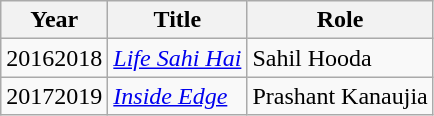<table class="wikitable sortable plainrowheaders">
<tr style="text-align:center;">
<th scope="col">Year</th>
<th scope="col">Title</th>
<th scope="col">Role</th>
</tr>
<tr>
<td>20162018</td>
<td><em><a href='#'>Life Sahi Hai</a></em></td>
<td>Sahil Hooda</td>
</tr>
<tr>
<td>20172019</td>
<td><em><a href='#'>Inside Edge</a></em></td>
<td>Prashant Kanaujia</td>
</tr>
</table>
